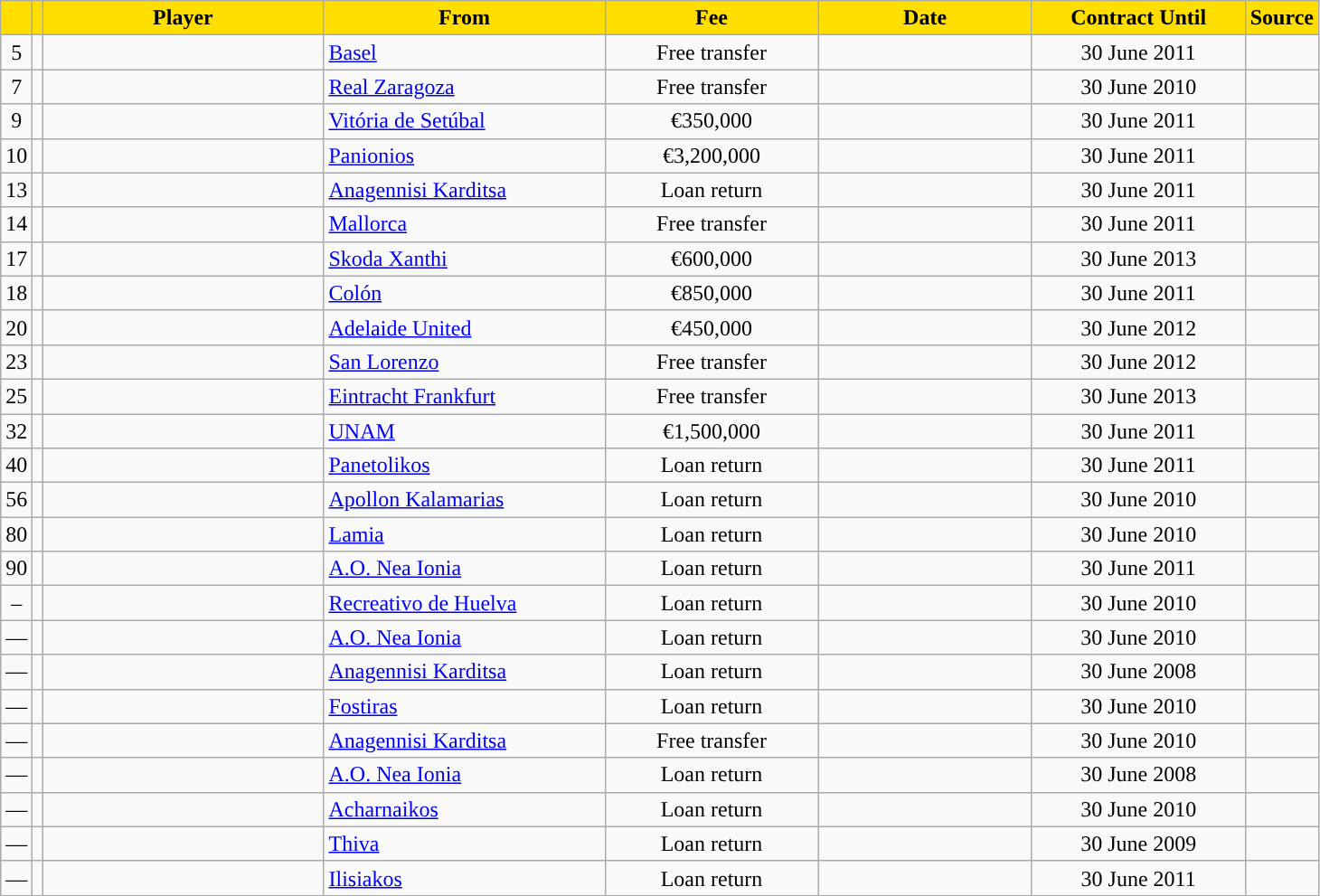<table class="wikitable sortable">
<tr>
<th style="background:#FFDE00"></th>
<th style="background:#FFDE00"></th>
<th width=200 style="background:#FFDE00">Player</th>
<th width=200 style="background:#FFDE00">From</th>
<th width=150 style="background:#FFDE00">Fee</th>
<th width=150 style="background:#FFDE00">Date</th>
<th width=150 style="background:#FFDE00">Contract Until</th>
<th style="background:#FFDE00">Source</th>
</tr>
<tr>
<td align=center>5</td>
<td align=center></td>
<td></td>
<td> <a href='#'>Basel</a></td>
<td align=center>Free transfer</td>
<td align=center></td>
<td align=center>30 June 2011</td>
<td align=center></td>
</tr>
<tr>
<td align=center>7</td>
<td align=center></td>
<td></td>
<td> <a href='#'>Real Zaragoza</a></td>
<td align=center>Free transfer</td>
<td align=center></td>
<td align=center>30 June 2010</td>
<td align=center></td>
</tr>
<tr>
<td align=center>9</td>
<td align=center></td>
<td></td>
<td> <a href='#'>Vitória de Setúbal</a></td>
<td align=center>€350,000</td>
<td align=center></td>
<td align=center>30 June 2011</td>
<td align=center></td>
</tr>
<tr>
<td align=center>10</td>
<td align=center></td>
<td></td>
<td> <a href='#'>Panionios</a></td>
<td align=center>€3,200,000</td>
<td align=center></td>
<td align=center>30 June 2011</td>
<td align=center></td>
</tr>
<tr>
<td align=center>13</td>
<td align=center></td>
<td></td>
<td> <a href='#'>Anagennisi Karditsa</a></td>
<td align=center>Loan return</td>
<td align=center></td>
<td align=center>30 June 2011</td>
<td align=center></td>
</tr>
<tr>
<td align=center>14</td>
<td align=center></td>
<td></td>
<td> <a href='#'>Mallorca</a></td>
<td align=center>Free transfer</td>
<td align=center></td>
<td align=center>30 June 2011</td>
<td align=center></td>
</tr>
<tr>
<td align=center>17</td>
<td align=center></td>
<td></td>
<td> <a href='#'>Skoda Xanthi</a></td>
<td align=center>€600,000</td>
<td align=center></td>
<td align=center>30 June 2013</td>
<td align=center></td>
</tr>
<tr>
<td align=center>18</td>
<td align=center></td>
<td></td>
<td> <a href='#'>Colón</a></td>
<td align=center>€850,000</td>
<td align=center></td>
<td align=center>30 June 2011</td>
<td align=center></td>
</tr>
<tr>
<td align=center>20</td>
<td align=center></td>
<td></td>
<td> <a href='#'>Adelaide United</a></td>
<td align=center>€450,000</td>
<td align=center></td>
<td align=center>30 June 2012</td>
<td align=center></td>
</tr>
<tr>
<td align=center>23</td>
<td align=center></td>
<td></td>
<td> <a href='#'>San Lorenzo</a></td>
<td align=center>Free transfer</td>
<td align=center></td>
<td align=center>30 June 2012</td>
<td align=center></td>
</tr>
<tr>
<td align=center>25</td>
<td align=center></td>
<td></td>
<td> <a href='#'>Eintracht Frankfurt</a></td>
<td align=center>Free transfer</td>
<td align=center></td>
<td align=center>30 June 2013</td>
<td align=center></td>
</tr>
<tr>
<td align=center>32</td>
<td align=center></td>
<td></td>
<td> <a href='#'>UNAM</a></td>
<td align=center>€1,500,000</td>
<td align=center></td>
<td align=center>30 June 2011</td>
<td align=center></td>
</tr>
<tr>
<td align=center>40</td>
<td align=center></td>
<td></td>
<td> <a href='#'>Panetolikos</a></td>
<td align=center>Loan return</td>
<td align=center></td>
<td align=center>30 June 2011</td>
<td align=center></td>
</tr>
<tr>
<td align=center>56</td>
<td align=center></td>
<td></td>
<td> <a href='#'>Apollon Kalamarias</a></td>
<td align=center>Loan return</td>
<td align=center></td>
<td align=center>30 June 2010</td>
<td align=center></td>
</tr>
<tr>
<td align=center>80</td>
<td align=center></td>
<td></td>
<td> <a href='#'>Lamia</a></td>
<td align=center>Loan return</td>
<td align=center></td>
<td align=center>30 June 2010</td>
<td align=center></td>
</tr>
<tr>
<td align=center>90</td>
<td align=center></td>
<td></td>
<td> <a href='#'>A.O. Nea Ionia</a></td>
<td align=center>Loan return</td>
<td align=center></td>
<td align=center>30 June 2011</td>
<td align=center></td>
</tr>
<tr>
<td align=center>–</td>
<td align=center></td>
<td></td>
<td> <a href='#'>Recreativo de Huelva</a></td>
<td align=center>Loan return</td>
<td align=center></td>
<td align=center>30 June 2010</td>
<td align=center></td>
</tr>
<tr>
<td align=center>—</td>
<td align=center></td>
<td></td>
<td> <a href='#'>A.O. Nea Ionia</a></td>
<td align=center>Loan return</td>
<td align=center></td>
<td align=center>30 June 2010</td>
<td align=center></td>
</tr>
<tr>
<td align=center>—</td>
<td align=center></td>
<td></td>
<td> <a href='#'>Anagennisi Karditsa</a></td>
<td align=center>Loan return</td>
<td align=center></td>
<td align=center>30 June 2008</td>
<td align=center></td>
</tr>
<tr>
<td align=center>—</td>
<td align=center></td>
<td></td>
<td> <a href='#'>Fostiras</a></td>
<td align=center>Loan return</td>
<td align=center></td>
<td align=center>30 June 2010</td>
<td align=center></td>
</tr>
<tr>
<td align=center>—</td>
<td align=center></td>
<td></td>
<td> <a href='#'>Anagennisi Karditsa</a></td>
<td align=center>Free transfer</td>
<td align=center></td>
<td align=center>30 June 2010</td>
<td align=center></td>
</tr>
<tr>
<td align=center>—</td>
<td align=center></td>
<td></td>
<td> <a href='#'>A.O. Nea Ionia</a></td>
<td align=center>Loan return</td>
<td align=center></td>
<td align=center>30 June 2008</td>
<td align=center></td>
</tr>
<tr>
<td align=center>—</td>
<td align=center></td>
<td></td>
<td> <a href='#'>Acharnaikos</a></td>
<td align=center>Loan return</td>
<td align=center></td>
<td align=center>30 June 2010</td>
<td align=center></td>
</tr>
<tr>
<td align=center>—</td>
<td align=center></td>
<td></td>
<td> <a href='#'>Thiva</a></td>
<td align=center>Loan return</td>
<td align=center></td>
<td align=center>30 June 2009</td>
<td align=center></td>
</tr>
<tr>
<td align=center>—</td>
<td align=center></td>
<td></td>
<td> <a href='#'>Ilisiakos</a></td>
<td align=center>Loan return</td>
<td align=center></td>
<td align=center>30 June 2011</td>
<td align=center></td>
</tr>
</table>
